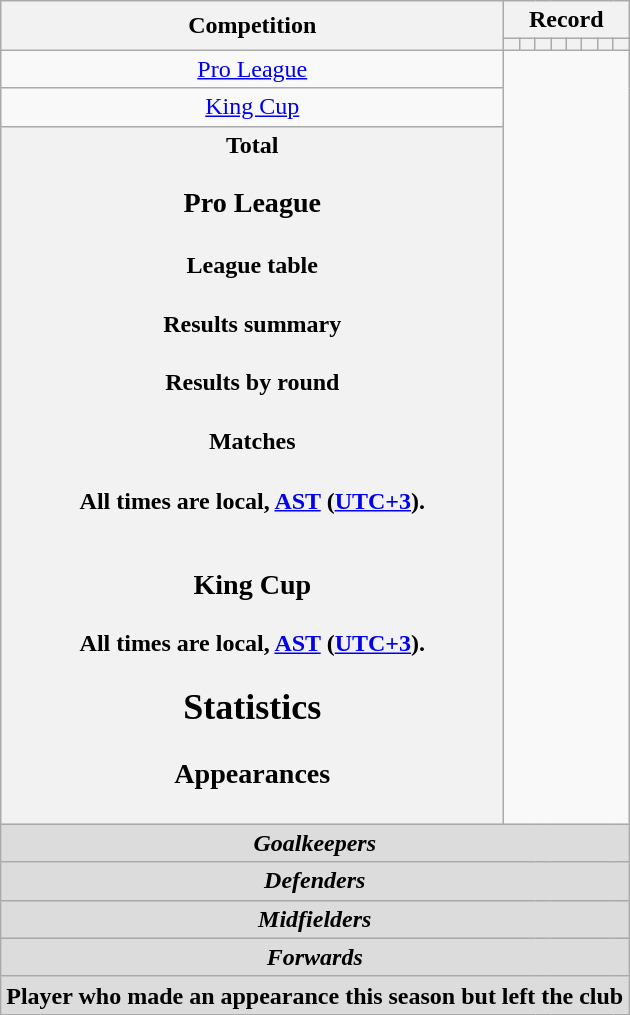<table class="wikitable" style="text-align: center">
<tr>
<th rowspan=2>Competition</th>
<th colspan=8>Record</th>
</tr>
<tr>
<th></th>
<th></th>
<th></th>
<th></th>
<th></th>
<th></th>
<th></th>
<th></th>
</tr>
<tr>
<td><a href='#'>Pro League</a><br></td>
</tr>
<tr>
<td><a href='#'>King Cup</a><br></td>
</tr>
<tr>
<th>Total<br>
<h3>Pro League</h3><h4>League table</h4><h4>Results summary</h4>
<h4>Results by round</h4><h4>Matches</h4>All times are local, <a href='#'>AST</a> (<a href='#'>UTC+3</a>).<br>


<br>
































<h3>King Cup</h3>
All times are local, <a href='#'>AST</a> (<a href='#'>UTC+3</a>).<br><h2>Statistics</h2><h3>Appearances</h3></th>
</tr>
<tr>
<th colspan=10 style=background:#dcdcdc; text-align:center><em>Goalkeepers</em><br>

</th>
</tr>
<tr>
<th colspan=10 style=background:#dcdcdc; text-align:center><em>Defenders</em><br>







</th>
</tr>
<tr>
<th colspan=10 style=background:#dcdcdc; text-align:center><em>Midfielders</em><br>







</th>
</tr>
<tr>
<th colspan=10 style=background:#dcdcdc; text-align:center><em>Forwards</em><br>




</th>
</tr>
<tr>
<th colspan=20 style=background:#dcdcdc; text-align:center>Player who made an appearance this season but left the club<br>
</th>
</tr>
</table>
